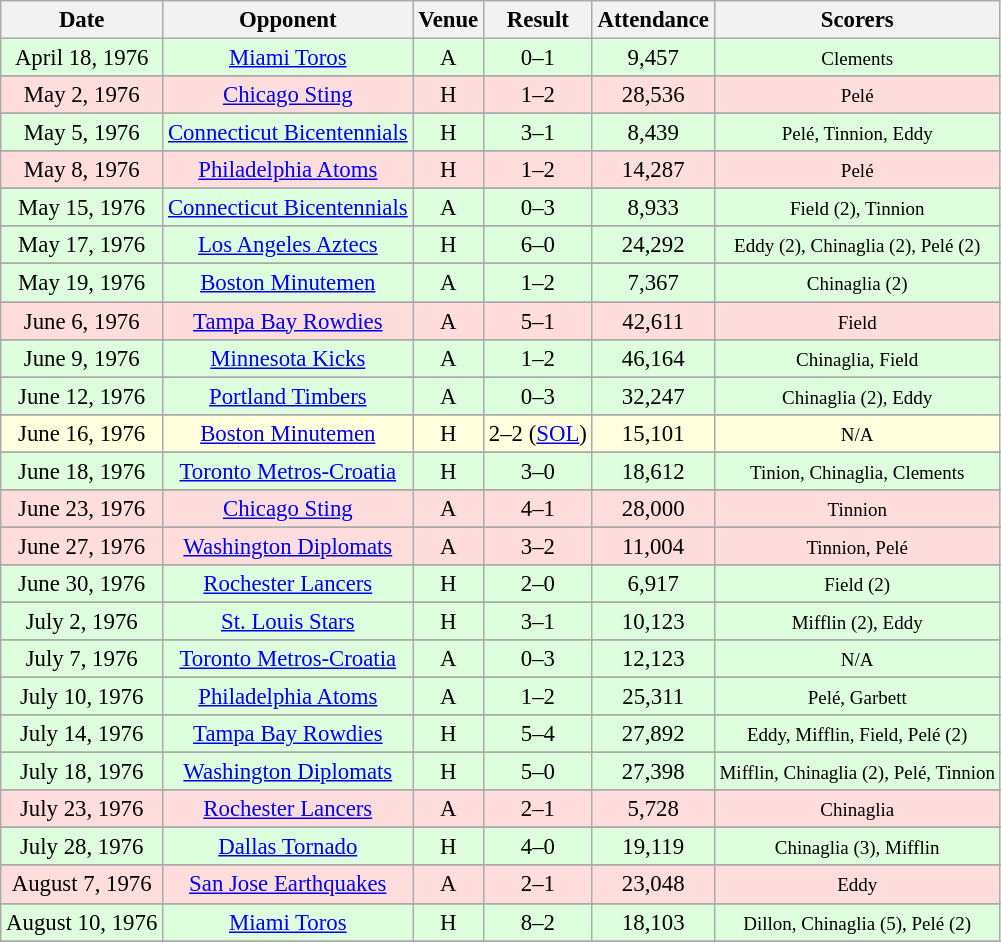<table class="wikitable" style="font-size:95%; text-align:center">
<tr>
<th>Date</th>
<th>Opponent</th>
<th>Venue</th>
<th>Result</th>
<th>Attendance</th>
<th>Scorers</th>
</tr>
<tr bgcolor="#ddffdd">
<td>April 18, 1976</td>
<td><a href='#'>Miami Toros</a></td>
<td>A</td>
<td>0–1</td>
<td>9,457</td>
<td><small>Clements</small></td>
</tr>
<tr>
</tr>
<tr bgcolor="#ffdddd">
<td>May 2, 1976</td>
<td><a href='#'>Chicago Sting</a></td>
<td>H</td>
<td>1–2</td>
<td>28,536</td>
<td><small>Pelé</small></td>
</tr>
<tr>
</tr>
<tr bgcolor="#ddffdd">
<td>May 5, 1976</td>
<td><a href='#'>Connecticut Bicentennials</a></td>
<td>H</td>
<td>3–1</td>
<td>8,439</td>
<td><small>Pelé, Tinnion, Eddy</small></td>
</tr>
<tr>
</tr>
<tr bgcolor="#ffdddd">
<td>May 8, 1976</td>
<td><a href='#'>Philadelphia Atoms</a></td>
<td>H</td>
<td>1–2</td>
<td>14,287</td>
<td><small>Pelé</small></td>
</tr>
<tr>
</tr>
<tr bgcolor="#ddffdd">
<td>May 15, 1976</td>
<td><a href='#'>Connecticut Bicentennials</a></td>
<td>A</td>
<td>0–3</td>
<td>8,933</td>
<td><small>Field (2), Tinnion</small></td>
</tr>
<tr>
</tr>
<tr bgcolor="#ddffdd">
<td>May 17, 1976</td>
<td><a href='#'>Los Angeles Aztecs</a></td>
<td>H</td>
<td>6–0</td>
<td>24,292</td>
<td><small>Eddy (2), Chinaglia (2), Pelé (2)</small></td>
</tr>
<tr>
</tr>
<tr bgcolor="#ddffdd">
<td>May 19, 1976</td>
<td><a href='#'>Boston Minutemen</a></td>
<td>A</td>
<td>1–2</td>
<td>7,367</td>
<td><small>Chinaglia (2)</small></td>
</tr>
<tr>
</tr>
<tr bgcolor="#ffdddd">
<td>June 6, 1976</td>
<td><a href='#'>Tampa Bay Rowdies</a></td>
<td>A</td>
<td>5–1</td>
<td>42,611</td>
<td><small>Field</small></td>
</tr>
<tr>
</tr>
<tr bgcolor="#ddffdd">
<td>June 9, 1976</td>
<td><a href='#'>Minnesota Kicks</a></td>
<td>A</td>
<td>1–2</td>
<td>46,164</td>
<td><small>Chinaglia, Field</small></td>
</tr>
<tr>
</tr>
<tr bgcolor="#ddffdd">
<td>June 12, 1976</td>
<td><a href='#'>Portland Timbers</a></td>
<td>A</td>
<td>0–3</td>
<td>32,247</td>
<td><small>Chinaglia (2), Eddy</small></td>
</tr>
<tr>
</tr>
<tr bgcolor="#ffffdd">
<td>June 16, 1976</td>
<td><a href='#'>Boston Minutemen</a></td>
<td>H</td>
<td>2–2 (<a href='#'>SOL</a>)</td>
<td>15,101</td>
<td><small>N/A</small></td>
</tr>
<tr>
</tr>
<tr bgcolor="#ddffdd">
<td>June 18, 1976</td>
<td><a href='#'>Toronto Metros-Croatia</a></td>
<td>H</td>
<td>3–0</td>
<td>18,612</td>
<td><small>Tinion, Chinaglia, Clements</small></td>
</tr>
<tr>
</tr>
<tr bgcolor="#ffdddd">
<td>June 23, 1976</td>
<td><a href='#'>Chicago Sting</a></td>
<td>A</td>
<td>4–1</td>
<td>28,000</td>
<td><small>Tinnion</small></td>
</tr>
<tr>
</tr>
<tr bgcolor="#ffdddd">
<td>June 27, 1976</td>
<td><a href='#'>Washington Diplomats</a></td>
<td>A</td>
<td>3–2</td>
<td>11,004</td>
<td><small>Tinnion, Pelé</small></td>
</tr>
<tr>
</tr>
<tr bgcolor="#ddffdd">
<td>June 30, 1976</td>
<td><a href='#'>Rochester Lancers</a></td>
<td>H</td>
<td>2–0</td>
<td>6,917</td>
<td><small>Field (2)</small></td>
</tr>
<tr>
</tr>
<tr bgcolor="#ddffdd">
<td>July 2, 1976</td>
<td><a href='#'>St. Louis Stars</a></td>
<td>H</td>
<td>3–1</td>
<td>10,123</td>
<td><small>Mifflin (2), Eddy</small></td>
</tr>
<tr>
</tr>
<tr bgcolor="#ddffdd">
<td>July 7, 1976</td>
<td><a href='#'>Toronto Metros-Croatia</a></td>
<td>A</td>
<td>0–3</td>
<td>12,123</td>
<td><small>N/A</small></td>
</tr>
<tr>
</tr>
<tr bgcolor="#ddffdd">
<td>July 10, 1976</td>
<td><a href='#'>Philadelphia Atoms</a></td>
<td>A</td>
<td>1–2</td>
<td>25,311</td>
<td><small>Pelé, Garbett</small></td>
</tr>
<tr>
</tr>
<tr bgcolor="#ddffdd">
<td>July 14, 1976</td>
<td><a href='#'>Tampa Bay Rowdies</a></td>
<td>H</td>
<td>5–4</td>
<td>27,892</td>
<td><small>Eddy, Mifflin, Field, Pelé (2)</small></td>
</tr>
<tr>
</tr>
<tr bgcolor="#ddffdd">
<td>July 18, 1976</td>
<td><a href='#'>Washington Diplomats</a></td>
<td>H</td>
<td>5–0</td>
<td>27,398</td>
<td><small>Mifflin, Chinaglia (2), Pelé, Tinnion</small></td>
</tr>
<tr>
</tr>
<tr bgcolor="#ffdddd">
<td>July 23, 1976</td>
<td><a href='#'>Rochester Lancers</a></td>
<td>A</td>
<td>2–1</td>
<td>5,728</td>
<td><small>Chinaglia</small></td>
</tr>
<tr>
</tr>
<tr bgcolor="#ddffdd">
<td>July 28, 1976</td>
<td><a href='#'>Dallas Tornado</a></td>
<td>H</td>
<td>4–0</td>
<td>19,119</td>
<td><small>Chinaglia (3), Mifflin</small></td>
</tr>
<tr>
</tr>
<tr bgcolor="#ffdddd">
<td>August 7, 1976</td>
<td><a href='#'>San Jose Earthquakes</a></td>
<td>A</td>
<td>2–1</td>
<td>23,048</td>
<td><small>Eddy</small></td>
</tr>
<tr>
</tr>
<tr bgcolor="#ddffdd">
<td>August 10, 1976</td>
<td><a href='#'>Miami Toros</a></td>
<td>H</td>
<td>8–2</td>
<td>18,103</td>
<td><small>Dillon, Chinaglia (5), Pelé (2)</small></td>
</tr>
<tr>
</tr>
</table>
